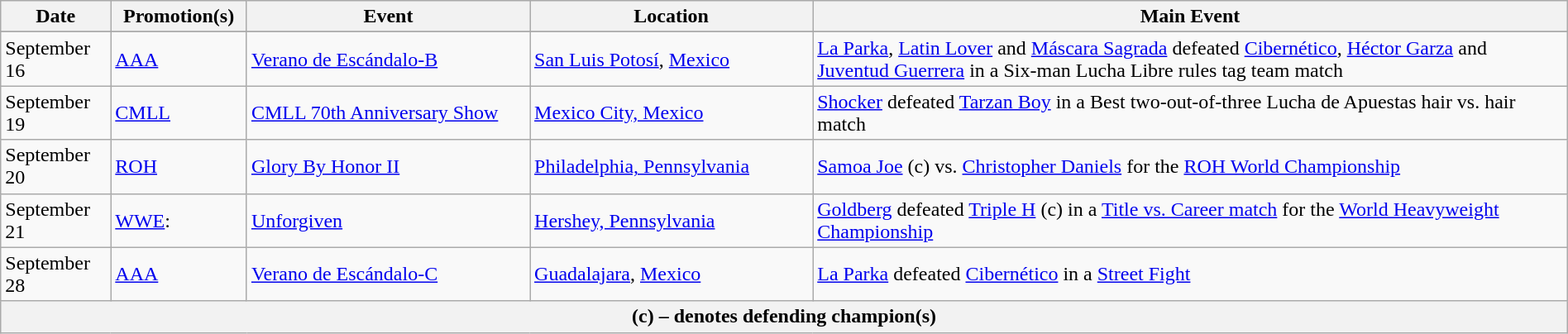<table class="wikitable" style="width:100%;">
<tr>
<th width="5%">Date</th>
<th width="5%">Promotion(s)</th>
<th style="width:15%;">Event</th>
<th style="width:15%;">Location</th>
<th style="width:40%;">Main Event</th>
</tr>
<tr style="width:20%;" |Notes>
</tr>
<tr>
<td>September 16</td>
<td><a href='#'>AAA</a></td>
<td><a href='#'>Verano de Escándalo-B</a></td>
<td><a href='#'>San Luis Potosí</a>, <a href='#'>Mexico</a></td>
<td><a href='#'>La Parka</a>, <a href='#'>Latin Lover</a> and <a href='#'>Máscara Sagrada</a> defeated <a href='#'>Cibernético</a>, <a href='#'>Héctor Garza</a> and <a href='#'>Juventud Guerrera</a> in a Six-man Lucha Libre rules tag team match</td>
</tr>
<tr>
<td>September 19</td>
<td><a href='#'>CMLL</a></td>
<td><a href='#'>CMLL 70th Anniversary Show</a></td>
<td><a href='#'>Mexico City, Mexico</a></td>
<td><a href='#'>Shocker</a> defeated <a href='#'>Tarzan Boy</a> in a Best two-out-of-three Lucha de Apuestas hair vs. hair match</td>
</tr>
<tr>
<td>September 20</td>
<td><a href='#'>ROH</a></td>
<td><a href='#'>Glory By Honor II</a></td>
<td><a href='#'>Philadelphia, Pennsylvania</a></td>
<td><a href='#'>Samoa Joe</a> (c) vs. <a href='#'>Christopher Daniels</a> for the <a href='#'>ROH World Championship</a></td>
</tr>
<tr>
<td>September 21</td>
<td><a href='#'>WWE</a>:<br></td>
<td><a href='#'>Unforgiven</a></td>
<td><a href='#'>Hershey, Pennsylvania</a></td>
<td><a href='#'>Goldberg</a> defeated <a href='#'>Triple H</a> (c) in a <a href='#'>Title vs. Career match</a> for the <a href='#'>World Heavyweight Championship</a></td>
</tr>
<tr>
<td>September 28</td>
<td><a href='#'>AAA</a></td>
<td><a href='#'>Verano de Escándalo-C</a></td>
<td><a href='#'>Guadalajara</a>, <a href='#'>Mexico</a></td>
<td><a href='#'>La Parka</a> defeated <a href='#'>Cibernético</a> in a <a href='#'>Street Fight</a></td>
</tr>
<tr>
<th colspan="6">(c) – denotes defending champion(s)</th>
</tr>
</table>
